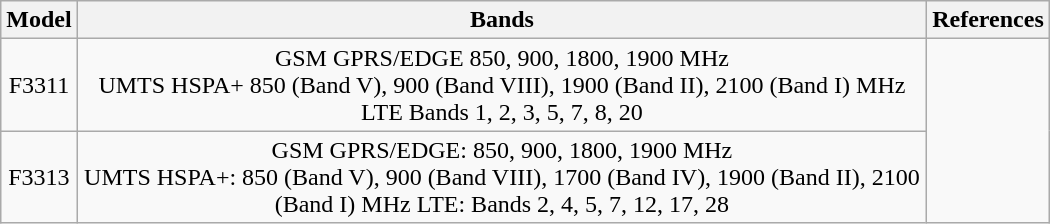<table class="wikitable sortable" style="width:700px">
<tr>
<th style="width:10px;">Model</th>
<th>Bands</th>
<th>References</th>
</tr>
<tr>
<td style="text-align:center;">F3311</td>
<td style="text-align:center;">GSM GPRS/EDGE 850, 900, 1800, 1900 MHz<br>UMTS HSPA+ 850 (Band V), 900 (Band VIII), 1900 (Band II), 2100 (Band I) MHz
LTE Bands 1, 2, 3, 5, 7, 8, 20</td>
<td rowspan="2" style="text-align:center;"></td>
</tr>
<tr>
<td style="text-align:center;">F3313</td>
<td style="text-align:center;">GSM GPRS/EDGE: 850, 900, 1800, 1900 MHz<br>UMTS HSPA+: 850 (Band V), 900 (Band VIII), 1700 (Band IV), 1900 (Band II), 2100 (Band I) MHz
LTE: Bands 2, 4, 5, 7, 12, 17, 28</td>
</tr>
</table>
